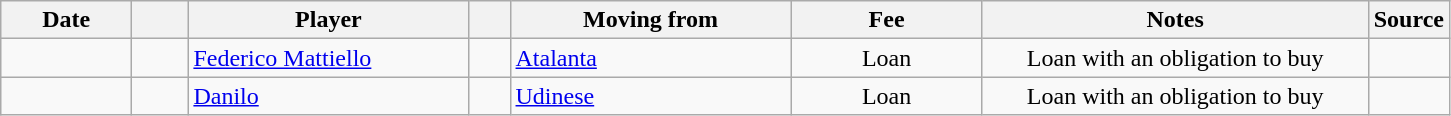<table class="wikitable sortable">
<tr>
<th style="width:80px;">Date</th>
<th style="width:30px;"></th>
<th style="width:180px;">Player</th>
<th style="width:20px;"></th>
<th style="width:180px;">Moving from</th>
<th style="width:120px;" class="unsortable">Fee</th>
<th style="width:250px;" class="unsortable">Notes</th>
<th style="width:20px;">Source</th>
</tr>
<tr>
<td></td>
<td align=center></td>
<td> <a href='#'>Federico Mattiello</a></td>
<td align=center></td>
<td> <a href='#'>Atalanta</a></td>
<td align=center>Loan</td>
<td align=center>Loan with an obligation to buy</td>
<td></td>
</tr>
<tr>
<td></td>
<td align=center></td>
<td> <a href='#'>Danilo</a></td>
<td align=center></td>
<td> <a href='#'>Udinese</a></td>
<td align=center>Loan</td>
<td align=center>Loan with an obligation to buy</td>
<td></td>
</tr>
</table>
